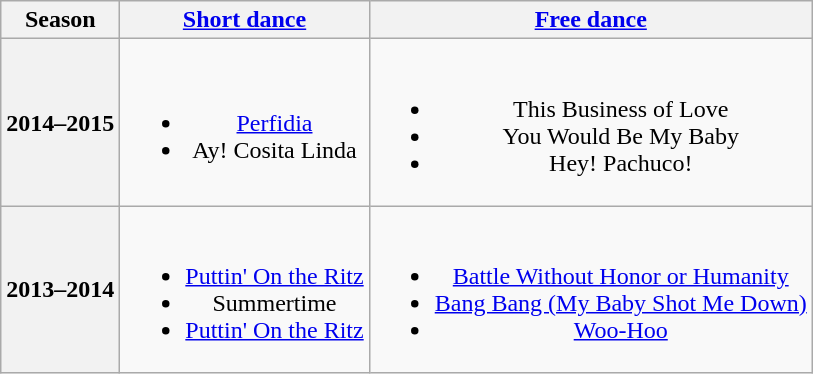<table class=wikitable style=text-align:center>
<tr>
<th>Season</th>
<th><a href='#'>Short dance</a></th>
<th><a href='#'>Free dance</a></th>
</tr>
<tr>
<th>2014–2015<br></th>
<td><br><ul><li> <a href='#'>Perfidia</a><br></li><li> Ay! Cosita Linda<br></li></ul></td>
<td><br><ul><li>This Business of Love</li><li>You Would Be My Baby</li><li>Hey! Pachuco!<br></li></ul></td>
</tr>
<tr>
<th>2013–2014<br></th>
<td><br><ul><li> <a href='#'>Puttin' On the Ritz</a><br></li><li> Summertime</li><li> <a href='#'>Puttin' On the Ritz</a><br></li></ul></td>
<td><br><ul><li><a href='#'>Battle Without Honor or Humanity</a><br></li><li><a href='#'>Bang Bang (My Baby Shot Me Down)</a><br></li><li><a href='#'>Woo-Hoo</a><br></li></ul></td>
</tr>
</table>
